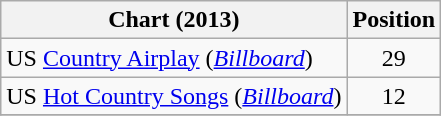<table class="wikitable sortable">
<tr>
<th scope="col">Chart (2013)</th>
<th scope="col">Position</th>
</tr>
<tr>
<td>US <a href='#'>Country Airplay</a> (<em><a href='#'>Billboard</a></em>)</td>
<td align="center">29</td>
</tr>
<tr>
<td>US <a href='#'>Hot Country Songs</a> (<em><a href='#'>Billboard</a></em>)</td>
<td align="center">12</td>
</tr>
<tr>
</tr>
</table>
